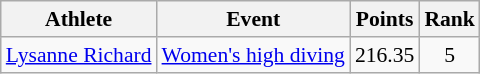<table class=wikitable style="font-size:90%;">
<tr>
<th>Athlete</th>
<th>Event</th>
<th>Points</th>
<th>Rank</th>
</tr>
<tr align=center>
<td align=left><a href='#'>Lysanne Richard</a></td>
<td align=left><a href='#'>Women's high diving</a></td>
<td>216.35</td>
<td>5</td>
</tr>
</table>
